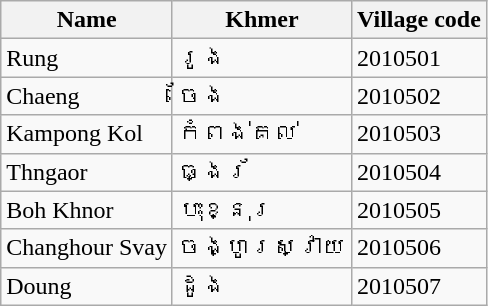<table class="wikitable sortable">
<tr>
<th>Name</th>
<th>Khmer</th>
<th>Village code</th>
</tr>
<tr>
<td>Rung</td>
<td>រូង</td>
<td>2010501</td>
</tr>
<tr>
<td>Chaeng</td>
<td>ចែង</td>
<td>2010502</td>
</tr>
<tr>
<td>Kampong Kol</td>
<td>កំពង់គល់</td>
<td>2010503</td>
</tr>
<tr>
<td>Thngaor</td>
<td>ធ្ងរ័</td>
<td>2010504</td>
</tr>
<tr>
<td>Boh Khnor</td>
<td>បុះខ្នុរ</td>
<td>2010505</td>
</tr>
<tr>
<td>Changhour Svay</td>
<td>ចង្ហូរស្វាយ</td>
<td>2010506</td>
</tr>
<tr>
<td>Doung</td>
<td>ដូង</td>
<td>2010507</td>
</tr>
</table>
